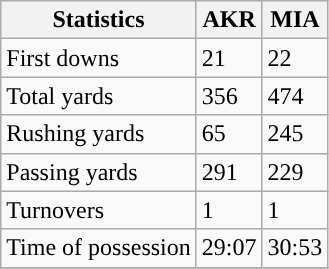<table class="wikitable">
<tr>
<th>Statistics</th>
<th>AKR</th>
<th>MIA</th>
</tr>
<tr>
<td>First downs</td>
<td>21</td>
<td>22</td>
</tr>
<tr>
<td>Total yards</td>
<td>356</td>
<td>474</td>
</tr>
<tr>
<td>Rushing yards</td>
<td>65</td>
<td>245</td>
</tr>
<tr>
<td>Passing yards</td>
<td>291</td>
<td>229</td>
</tr>
<tr>
<td>Turnovers</td>
<td>1</td>
<td>1</td>
</tr>
<tr>
<td>Time of possession</td>
<td>29:07</td>
<td>30:53</td>
</tr>
<tr>
</tr>
</table>
